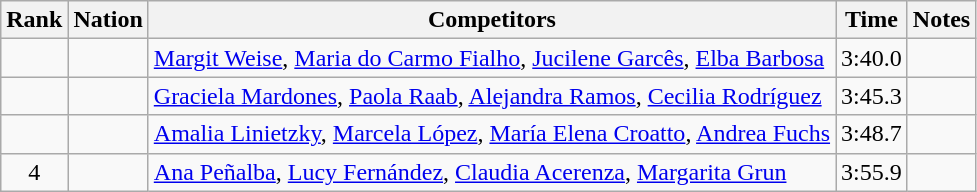<table class="wikitable sortable" style="text-align:center">
<tr>
<th>Rank</th>
<th>Nation</th>
<th>Competitors</th>
<th>Time</th>
<th>Notes</th>
</tr>
<tr>
<td></td>
<td align=left></td>
<td align=left><a href='#'>Margit Weise</a>, <a href='#'>Maria do Carmo Fialho</a>, <a href='#'>Jucilene Garcês</a>, <a href='#'>Elba Barbosa</a></td>
<td>3:40.0</td>
<td></td>
</tr>
<tr>
<td></td>
<td align=left></td>
<td align=left><a href='#'>Graciela Mardones</a>, <a href='#'>Paola Raab</a>, <a href='#'>Alejandra Ramos</a>, <a href='#'>Cecilia Rodríguez</a></td>
<td>3:45.3</td>
<td></td>
</tr>
<tr>
<td></td>
<td align=left></td>
<td align=left><a href='#'>Amalia Linietzky</a>, <a href='#'>Marcela López</a>, <a href='#'>María Elena Croatto</a>, <a href='#'>Andrea Fuchs</a></td>
<td>3:48.7</td>
<td></td>
</tr>
<tr>
<td>4</td>
<td align=left></td>
<td align=left><a href='#'>Ana Peñalba</a>, <a href='#'>Lucy Fernández</a>, <a href='#'>Claudia Acerenza</a>, <a href='#'>Margarita Grun</a></td>
<td>3:55.9</td>
<td></td>
</tr>
</table>
